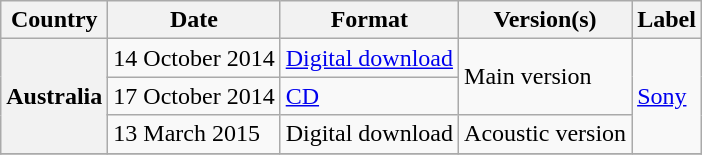<table class="wikitable plainrowheaders">
<tr>
<th scope="col">Country</th>
<th scope="col">Date</th>
<th scope="col">Format</th>
<th scope="col">Version(s)</th>
<th scope="col">Label</th>
</tr>
<tr>
<th scope="row" rowspan="3">Australia</th>
<td>14 October 2014</td>
<td><a href='#'>Digital download</a></td>
<td rowspan="2">Main version</td>
<td rowspan="3"><a href='#'>Sony</a></td>
</tr>
<tr>
<td>17 October 2014</td>
<td><a href='#'>CD</a></td>
</tr>
<tr>
<td>13 March 2015</td>
<td>Digital download</td>
<td>Acoustic version</td>
</tr>
<tr>
</tr>
</table>
